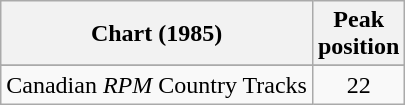<table class="wikitable sortable">
<tr>
<th align="left">Chart (1985)</th>
<th align="center">Peak<br>position</th>
</tr>
<tr>
</tr>
<tr>
<td align="left">Canadian <em>RPM</em> Country Tracks</td>
<td align="center">22</td>
</tr>
</table>
